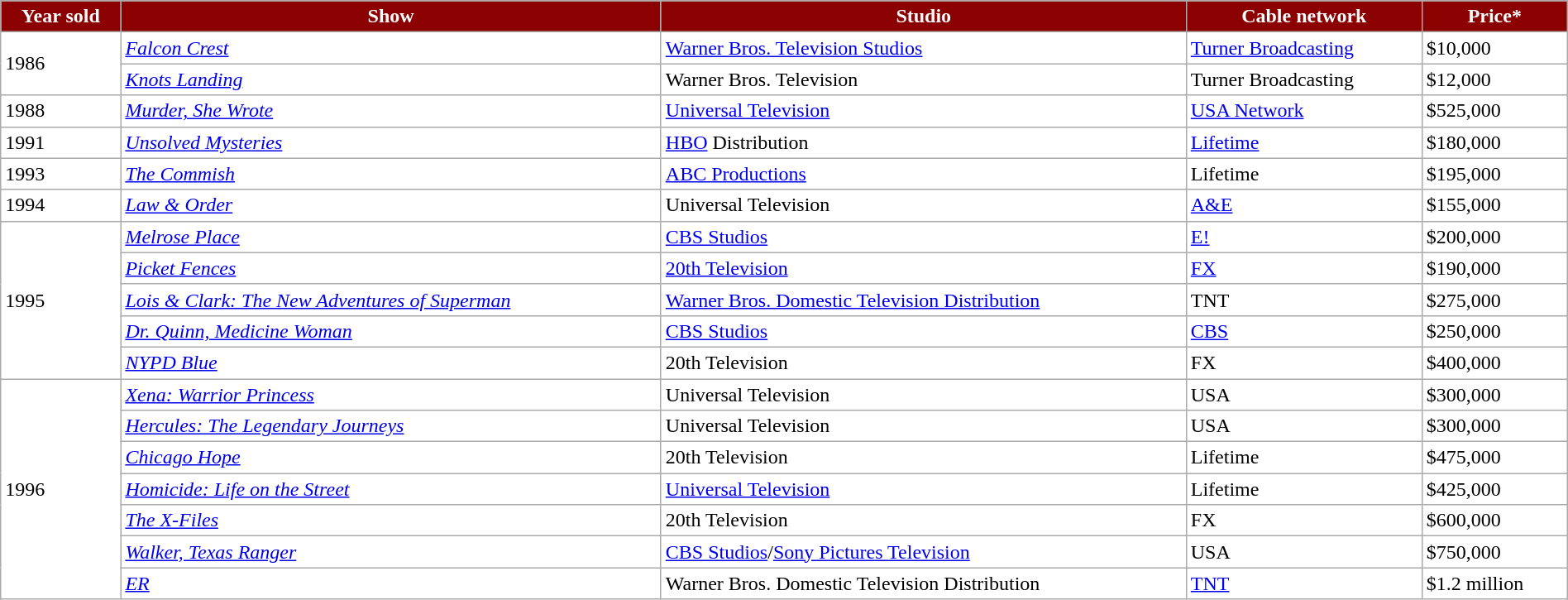<table class="wikitable" style="width:100%; background:#fff;">
<tr style="color:white;">
<th style="background:darkRed;">Year sold</th>
<th style="background:darkRed;">Show</th>
<th style="background:darkRed;">Studio</th>
<th style="background:darkRed;">Cable network</th>
<th style="background:darkRed;">Price*</th>
</tr>
<tr>
<td rowspan="2">1986</td>
<td><em><a href='#'>Falcon Crest</a></em></td>
<td><a href='#'>Warner Bros. Television Studios</a></td>
<td><a href='#'>Turner Broadcasting</a></td>
<td>$10,000</td>
</tr>
<tr>
<td><em><a href='#'>Knots Landing</a></em></td>
<td>Warner Bros. Television</td>
<td>Turner Broadcasting</td>
<td>$12,000</td>
</tr>
<tr>
<td>1988</td>
<td><em><a href='#'>Murder, She Wrote</a></em></td>
<td><a href='#'>Universal Television</a></td>
<td><a href='#'>USA Network</a></td>
<td>$525,000</td>
</tr>
<tr>
<td>1991</td>
<td><em><a href='#'>Unsolved Mysteries</a></em></td>
<td><a href='#'>HBO</a> Distribution</td>
<td><a href='#'>Lifetime</a></td>
<td>$180,000</td>
</tr>
<tr>
<td>1993</td>
<td><em><a href='#'>The Commish</a></em></td>
<td><a href='#'>ABC Productions</a></td>
<td>Lifetime</td>
<td>$195,000</td>
</tr>
<tr>
<td>1994</td>
<td><em><a href='#'>Law & Order</a></em></td>
<td>Universal Television</td>
<td><a href='#'>A&E</a></td>
<td>$155,000</td>
</tr>
<tr>
<td rowspan="5">1995</td>
<td><em><a href='#'>Melrose Place</a></em></td>
<td><a href='#'>CBS Studios</a></td>
<td><a href='#'>E!</a></td>
<td>$200,000</td>
</tr>
<tr>
<td><em><a href='#'>Picket Fences</a></em></td>
<td><a href='#'>20th Television</a></td>
<td><a href='#'>FX</a></td>
<td>$190,000</td>
</tr>
<tr>
<td><em><a href='#'>Lois & Clark: The New Adventures of Superman</a></em></td>
<td><a href='#'>Warner Bros. Domestic Television Distribution</a></td>
<td>TNT</td>
<td>$275,000</td>
</tr>
<tr>
<td><em><a href='#'>Dr. Quinn, Medicine Woman</a></em></td>
<td><a href='#'>CBS Studios</a></td>
<td><a href='#'>CBS</a></td>
<td>$250,000</td>
</tr>
<tr>
<td><em><a href='#'>NYPD Blue</a></em></td>
<td>20th Television</td>
<td>FX</td>
<td>$400,000</td>
</tr>
<tr>
<td rowspan="7">1996</td>
<td><em><a href='#'>Xena: Warrior Princess</a></em></td>
<td>Universal Television</td>
<td>USA</td>
<td>$300,000</td>
</tr>
<tr>
<td><em><a href='#'>Hercules: The Legendary Journeys</a></em></td>
<td>Universal Television</td>
<td>USA</td>
<td>$300,000</td>
</tr>
<tr>
<td><em><a href='#'>Chicago Hope</a></em></td>
<td>20th Television</td>
<td>Lifetime</td>
<td>$475,000</td>
</tr>
<tr>
<td><em><a href='#'>Homicide: Life on the Street</a></em></td>
<td><a href='#'>Universal Television</a></td>
<td>Lifetime</td>
<td>$425,000</td>
</tr>
<tr>
<td><em><a href='#'>The X-Files</a></em></td>
<td>20th Television</td>
<td>FX</td>
<td>$600,000</td>
</tr>
<tr>
<td><em><a href='#'>Walker, Texas Ranger</a></em></td>
<td><a href='#'>CBS Studios</a>/<a href='#'>Sony Pictures Television</a></td>
<td>USA</td>
<td>$750,000</td>
</tr>
<tr>
<td><em><a href='#'>ER</a></em></td>
<td Warner Bros. Television Studios>Warner Bros. Domestic Television Distribution</td>
<td><a href='#'>TNT</a></td>
<td>$1.2 million</td>
</tr>
</table>
